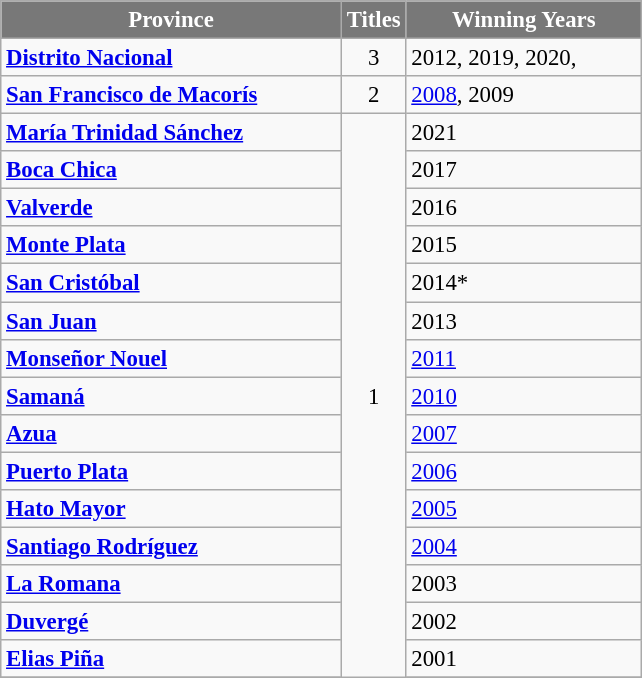<table class="wikitable sortable" style="font-size: 95%;">
<tr>
<th width="220" style="background-color:#787878;color:#FFFFFF;">Province</th>
<th width="30"  style="background-color:#787878;color:#FFFFFF;">Titles</th>
<th width="150" style="background-color:#787878;color:#FFFFFF;">Winning Years</th>
</tr>
<tr>
<td><strong><a href='#'>Distrito Nacional</a></strong></td>
<td rowspan="1" style="text-align:center;">3</td>
<td>2012, 2019, 2020,</td>
</tr>
<tr>
<td><strong><a href='#'>San Francisco de Macorís</a></strong></td>
<td rowspan="1" style="text-align:center;">2</td>
<td><a href='#'>2008</a>, 2009</td>
</tr>
<tr>
<td><strong><a href='#'>María Trinidad Sánchez</a></strong></td>
<td rowspan="16" align=center>1</td>
<td>2021</td>
</tr>
<tr>
<td><strong><a href='#'>Boca Chica</a></strong></td>
<td>2017</td>
</tr>
<tr>
<td><strong><a href='#'>Valverde</a></strong></td>
<td>2016</td>
</tr>
<tr>
<td><strong><a href='#'>Monte Plata</a></strong></td>
<td>2015</td>
</tr>
<tr>
<td><strong><a href='#'>San Cristóbal</a></strong></td>
<td>2014*</td>
</tr>
<tr>
<td><strong><a href='#'>San Juan</a></strong></td>
<td>2013</td>
</tr>
<tr>
<td><strong><a href='#'>Monseñor Nouel</a></strong></td>
<td><a href='#'>2011</a></td>
</tr>
<tr>
<td><strong><a href='#'>Samaná</a></strong></td>
<td><a href='#'>2010</a></td>
</tr>
<tr>
<td><strong><a href='#'>Azua</a></strong></td>
<td><a href='#'>2007</a></td>
</tr>
<tr>
<td><strong><a href='#'>Puerto Plata</a></strong></td>
<td><a href='#'>2006</a></td>
</tr>
<tr>
<td><strong><a href='#'>Hato Mayor</a></strong></td>
<td><a href='#'>2005</a></td>
</tr>
<tr>
<td><strong><a href='#'>Santiago Rodríguez</a></strong></td>
<td><a href='#'>2004</a></td>
</tr>
<tr>
<td><strong><a href='#'>La Romana</a></strong></td>
<td>2003</td>
</tr>
<tr>
<td><strong><a href='#'>Duvergé</a></strong></td>
<td>2002</td>
</tr>
<tr>
<td><strong><a href='#'>Elias Piña</a></strong></td>
<td>2001</td>
</tr>
<tr>
</tr>
</table>
